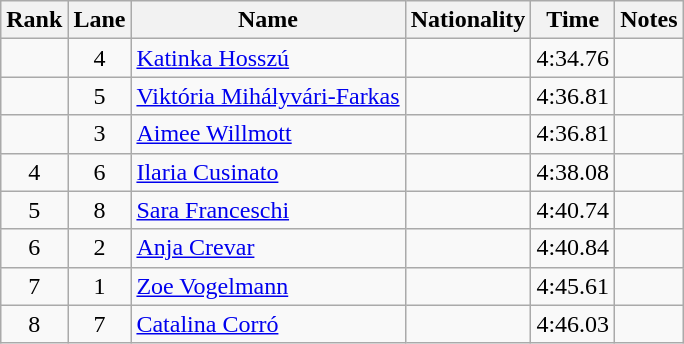<table class="wikitable sortable" style="text-align:center">
<tr>
<th>Rank</th>
<th>Lane</th>
<th>Name</th>
<th>Nationality</th>
<th>Time</th>
<th>Notes</th>
</tr>
<tr>
<td></td>
<td>4</td>
<td align=left><a href='#'>Katinka Hosszú</a></td>
<td align=left></td>
<td>4:34.76</td>
<td></td>
</tr>
<tr>
<td></td>
<td>5</td>
<td align=left><a href='#'>Viktória Mihályvári-Farkas</a></td>
<td align=left></td>
<td>4:36.81</td>
<td></td>
</tr>
<tr>
<td></td>
<td>3</td>
<td align=left><a href='#'>Aimee Willmott</a></td>
<td align=left></td>
<td>4:36.81</td>
<td></td>
</tr>
<tr>
<td>4</td>
<td>6</td>
<td align=left><a href='#'>Ilaria Cusinato</a></td>
<td align=left></td>
<td>4:38.08</td>
<td></td>
</tr>
<tr>
<td>5</td>
<td>8</td>
<td align=left><a href='#'>Sara Franceschi</a></td>
<td align=left></td>
<td>4:40.74</td>
<td></td>
</tr>
<tr>
<td>6</td>
<td>2</td>
<td align=left><a href='#'>Anja Crevar</a></td>
<td align=left></td>
<td>4:40.84</td>
<td></td>
</tr>
<tr>
<td>7</td>
<td>1</td>
<td align=left><a href='#'>Zoe Vogelmann</a></td>
<td align=left></td>
<td>4:45.61</td>
<td></td>
</tr>
<tr>
<td>8</td>
<td>7</td>
<td align=left><a href='#'>Catalina Corró</a></td>
<td align=left></td>
<td>4:46.03</td>
<td></td>
</tr>
</table>
